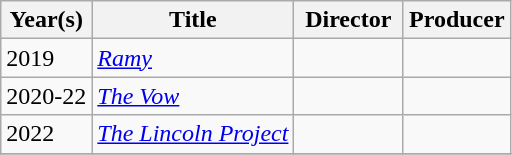<table class="wikitable">
<tr>
<th>Year(s)</th>
<th>Title</th>
<th width=65>Director</th>
<th width=65>Producer</th>
</tr>
<tr>
<td>2019</td>
<td><em><a href='#'>Ramy</a></em></td>
<td></td>
<td></td>
</tr>
<tr>
<td>2020-22</td>
<td><em><a href='#'>The Vow</a></em></td>
<td></td>
<td></td>
</tr>
<tr>
<td>2022</td>
<td><em><a href='#'>The Lincoln Project</a></em></td>
<td></td>
<td></td>
</tr>
<tr>
</tr>
</table>
